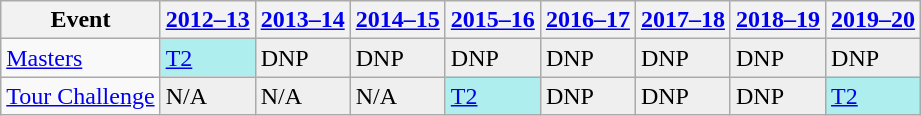<table class="wikitable" border="1">
<tr>
<th>Event</th>
<th><a href='#'>2012–13</a></th>
<th><a href='#'>2013–14</a></th>
<th><a href='#'>2014–15</a></th>
<th><a href='#'>2015–16</a></th>
<th><a href='#'>2016–17</a></th>
<th><a href='#'>2017–18</a></th>
<th><a href='#'>2018–19</a></th>
<th><a href='#'>2019–20</a></th>
</tr>
<tr>
<td><a href='#'>Masters</a></td>
<td style="background:#afeeee;"><a href='#'>T2</a></td>
<td style="background:#EFEFEF;">DNP</td>
<td style="background:#EFEFEF;">DNP</td>
<td style="background:#EFEFEF;">DNP</td>
<td style="background:#EFEFEF;">DNP</td>
<td style="background:#EFEFEF;">DNP</td>
<td style="background:#EFEFEF;">DNP</td>
<td style="background:#EFEFEF;">DNP</td>
</tr>
<tr>
<td><a href='#'>Tour Challenge</a></td>
<td style="background:#EFEFEF;">N/A</td>
<td style="background:#EFEFEF;">N/A</td>
<td style="background:#EFEFEF;">N/A</td>
<td style="background:#afeeee;"><a href='#'>T2</a></td>
<td style="background:#EFEFEF;">DNP</td>
<td style="background:#EFEFEF;">DNP</td>
<td style="background:#EFEFEF;">DNP</td>
<td style="background:#afeeee;"><a href='#'>T2</a></td>
</tr>
</table>
